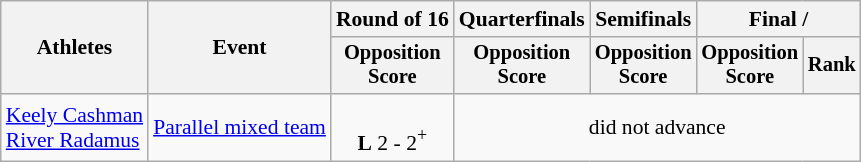<table class="wikitable" style="font-size:90%">
<tr>
<th rowspan="2">Athletes</th>
<th rowspan="2">Event</th>
<th>Round of 16</th>
<th>Quarterfinals</th>
<th>Semifinals</th>
<th colspan="2">Final / </th>
</tr>
<tr style="font-size:95%">
<th>Opposition<br>Score</th>
<th>Opposition<br>Score</th>
<th>Opposition<br>Score</th>
<th>Opposition<br>Score</th>
<th>Rank</th>
</tr>
<tr align=center>
<td align=left><a href='#'>Keely Cashman</a><br><a href='#'>River Radamus</a></td>
<td align=left><a href='#'>Parallel mixed team</a></td>
<td><br><strong>L</strong> 2 - 2<sup>+</sup></td>
<td colspan=4>did not advance</td>
</tr>
</table>
